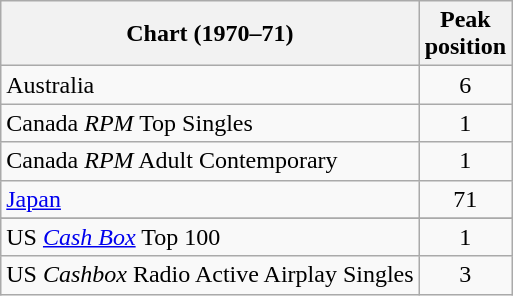<table class="wikitable sortable">
<tr>
<th>Chart (1970–71)</th>
<th>Peak<br>position</th>
</tr>
<tr>
<td>Australia</td>
<td style="text-align:center;">6</td>
</tr>
<tr>
<td>Canada <em>RPM</em> Top Singles</td>
<td style="text-align:center;">1</td>
</tr>
<tr>
<td>Canada <em>RPM</em> Adult Contemporary</td>
<td style="text-align:center;">1</td>
</tr>
<tr>
<td><a href='#'>Japan</a></td>
<td style="text-align:center;">71</td>
</tr>
<tr>
</tr>
<tr>
</tr>
<tr>
</tr>
<tr>
<td>US <a href='#'><em>Cash Box</em></a> Top 100</td>
<td style="text-align:center;">1</td>
</tr>
<tr>
<td>US <em>Cashbox</em> Radio Active Airplay Singles</td>
<td style="text-align:center;">3</td>
</tr>
</table>
